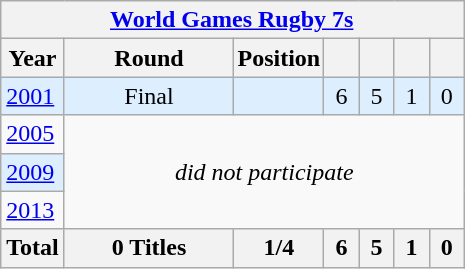<table class="wikitable" style="text-align: center;">
<tr>
<th colspan=10><a href='#'>World Games Rugby 7s</a> </th>
</tr>
<tr>
<th>Year</th>
<th style="width:6.6em;">Round</th>
<th style="padding:2px;">Position</th>
<th style="width:1em;"></th>
<th style="width:1em;"></th>
<th style="width:1em;"></th>
<th style="width:1em;"></th>
</tr>
<tr bgcolor=#def>
<td align=left> <a href='#'>2001</a></td>
<td>Final</td>
<td></td>
<td>6</td>
<td>5</td>
<td>1</td>
<td>0</td>
</tr>
<tr>
<td align=left> <a href='#'>2005</a></td>
<td colspan="6" rowspan=3 style="background-color:#f9f9f9;"><em>did not participate</em></td>
</tr>
<tr bgcolor=#def>
<td align=left> <a href='#'>2009</a></td>
</tr>
<tr>
<td align=left> <a href='#'>2013</a></td>
</tr>
<tr>
<th>Total</th>
<th>0 Titles</th>
<th>1/4</th>
<th>6</th>
<th>5</th>
<th>1</th>
<th>0</th>
</tr>
</table>
